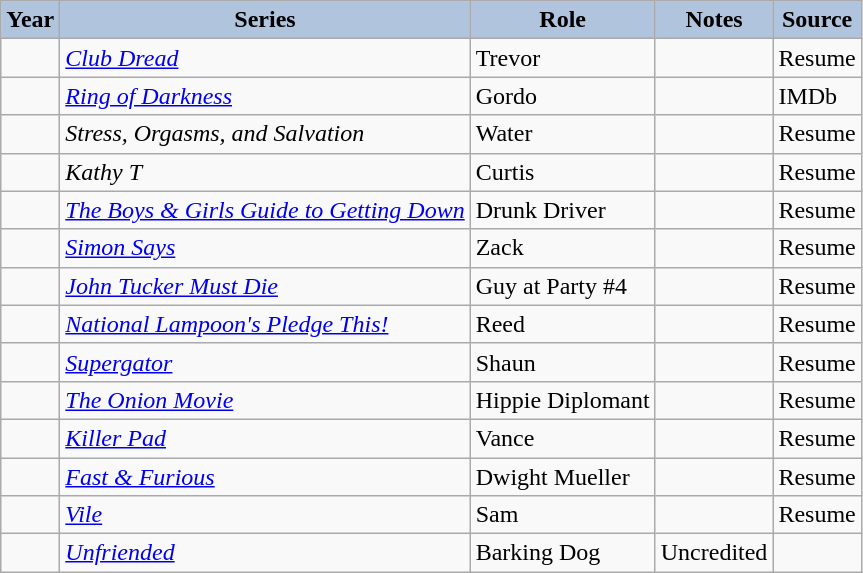<table class="wikitable sortable plainrowheaders" style="width=95%;  font-size: 100%;">
<tr>
<th style="background:#b0c4de;">Year</th>
<th style="background:#b0c4de;">Series</th>
<th style="background:#b0c4de;">Role</th>
<th style="background:#b0c4de;" class="unsortable">Notes</th>
<th style="background:#b0c4de;" class="unsortable">Source</th>
</tr>
<tr>
<td></td>
<td><em><a href='#'>Club Dread</a></em></td>
<td>Trevor</td>
<td></td>
<td>Resume</td>
</tr>
<tr>
<td></td>
<td><em><a href='#'>Ring of Darkness</a></em></td>
<td>Gordo</td>
<td></td>
<td>IMDb</td>
</tr>
<tr>
<td></td>
<td><em>Stress, Orgasms, and Salvation</em></td>
<td>Water</td>
<td></td>
<td>Resume</td>
</tr>
<tr>
<td></td>
<td><em>Kathy T</em></td>
<td>Curtis</td>
<td></td>
<td>Resume</td>
</tr>
<tr>
<td></td>
<td><em><a href='#'>The Boys & Girls Guide to Getting Down</a></em></td>
<td>Drunk Driver</td>
<td></td>
<td>Resume</td>
</tr>
<tr>
<td></td>
<td><em><a href='#'>Simon Says</a></em></td>
<td>Zack</td>
<td></td>
<td>Resume</td>
</tr>
<tr>
<td></td>
<td><em><a href='#'>John Tucker Must Die</a></em></td>
<td>Guy at Party #4</td>
<td></td>
<td>Resume</td>
</tr>
<tr>
<td></td>
<td><em><a href='#'>National Lampoon's Pledge This!</a></em></td>
<td>Reed</td>
<td></td>
<td>Resume</td>
</tr>
<tr>
<td></td>
<td><em><a href='#'>Supergator</a></em></td>
<td>Shaun</td>
<td></td>
<td>Resume</td>
</tr>
<tr>
<td></td>
<td><em><a href='#'>The Onion Movie</a></em></td>
<td>Hippie Diplomant</td>
<td></td>
<td>Resume</td>
</tr>
<tr>
<td></td>
<td><em><a href='#'>Killer Pad</a></em></td>
<td>Vance</td>
<td></td>
<td>Resume</td>
</tr>
<tr>
<td></td>
<td><em><a href='#'>Fast & Furious</a></em></td>
<td>Dwight Mueller</td>
<td></td>
<td>Resume</td>
</tr>
<tr>
<td></td>
<td><em><a href='#'>Vile</a></em></td>
<td>Sam</td>
<td></td>
<td>Resume</td>
</tr>
<tr>
<td></td>
<td><em><a href='#'>Unfriended</a></em></td>
<td>Barking Dog</td>
<td>Uncredited</td>
<td></td>
</tr>
</table>
